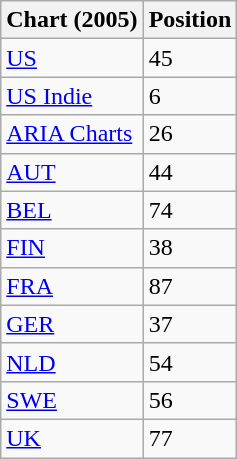<table class="wikitable">
<tr>
<th>Chart (2005)</th>
<th>Position</th>
</tr>
<tr>
<td><a href='#'>US</a></td>
<td "center">45</td>
</tr>
<tr>
<td><a href='#'>US Indie</a></td>
<td "center">6</td>
</tr>
<tr>
<td><a href='#'>ARIA Charts</a></td>
<td "center">26</td>
</tr>
<tr>
<td><a href='#'>AUT</a></td>
<td "center">44</td>
</tr>
<tr>
<td><a href='#'>BEL</a></td>
<td "center">74</td>
</tr>
<tr>
<td><a href='#'>FIN</a></td>
<td "center">38</td>
</tr>
<tr>
<td><a href='#'>FRA</a></td>
<td "center">87</td>
</tr>
<tr>
<td><a href='#'>GER</a></td>
<td "center">37</td>
</tr>
<tr>
<td><a href='#'>NLD</a></td>
<td "center">54</td>
</tr>
<tr>
<td><a href='#'>SWE</a></td>
<td "center">56</td>
</tr>
<tr>
<td><a href='#'>UK</a></td>
<td "center">77</td>
</tr>
</table>
